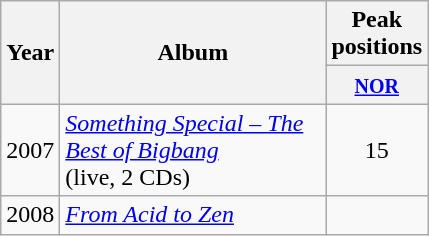<table class="wikitable">
<tr>
<th align="center" rowspan="2" width="10">Year</th>
<th align="center" rowspan="2" width="170">Album</th>
<th align="center" colspan="1" width="20">Peak positions</th>
</tr>
<tr>
<th width="20"><small><a href='#'>NOR</a><br></small></th>
</tr>
<tr>
<td>2007</td>
<td><em><a href='#'>Something Special – The Best of Bigbang</a></em> <br>(live, 2 CDs)</td>
<td style="text-align:center;">15</td>
</tr>
<tr>
<td>2008</td>
<td><em><a href='#'>From Acid to Zen</a></em></td>
<td></td>
</tr>
</table>
